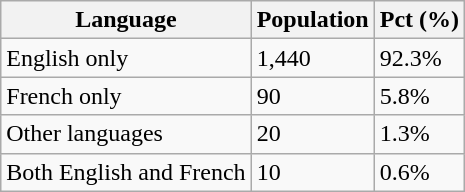<table class="wikitable">
<tr>
<th>Language</th>
<th>Population</th>
<th>Pct (%)</th>
</tr>
<tr>
<td>English only</td>
<td>1,440</td>
<td>92.3%</td>
</tr>
<tr>
<td>French only</td>
<td>90</td>
<td>5.8%</td>
</tr>
<tr>
<td>Other languages</td>
<td>20</td>
<td>1.3%</td>
</tr>
<tr>
<td>Both English and French</td>
<td>10</td>
<td>0.6%</td>
</tr>
</table>
